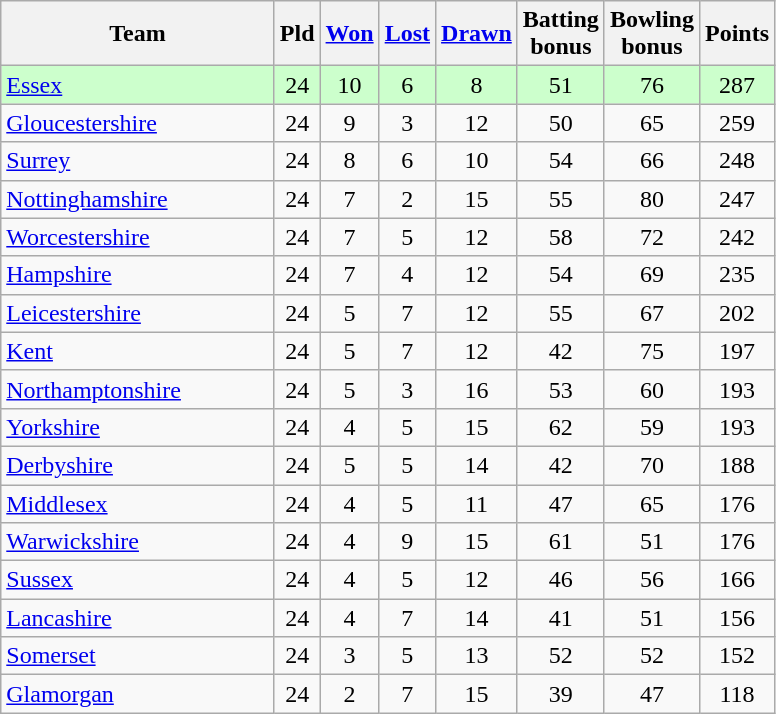<table class="wikitable" style="text-align:center;">
<tr>
<th width=175>Team</th>
<th width=20 abbr="Played">Pld</th>
<th width=20 abbr="Won"><a href='#'>Won</a></th>
<th width=20 abbr="Lost"><a href='#'>Lost</a></th>
<th width=20 abbr="Drawn"><a href='#'>Drawn</a></th>
<th width=20 abbr="Bonus points">Batting bonus</th>
<th width=20 abbr="Bonus points">Bowling bonus</th>
<th width=20 abbr="Points">Points</th>
</tr>
<tr style="background:#ccffcc;">
<td style="text-align:left;"><a href='#'>Essex</a></td>
<td>24</td>
<td>10</td>
<td>6</td>
<td>8</td>
<td>51</td>
<td>76</td>
<td>287</td>
</tr>
<tr>
<td style="text-align:left;"><a href='#'>Gloucestershire</a></td>
<td>24</td>
<td>9</td>
<td>3</td>
<td>12</td>
<td>50</td>
<td>65</td>
<td>259</td>
</tr>
<tr>
<td style="text-align:left;"><a href='#'>Surrey</a></td>
<td>24</td>
<td>8</td>
<td>6</td>
<td>10</td>
<td>54</td>
<td>66</td>
<td>248</td>
</tr>
<tr>
<td style="text-align:left;"><a href='#'>Nottinghamshire</a></td>
<td>24</td>
<td>7</td>
<td>2</td>
<td>15</td>
<td>55</td>
<td>80</td>
<td>247</td>
</tr>
<tr>
<td style="text-align:left;"><a href='#'>Worcestershire</a></td>
<td>24</td>
<td>7</td>
<td>5</td>
<td>12</td>
<td>58</td>
<td>72</td>
<td>242</td>
</tr>
<tr>
<td style="text-align:left;"><a href='#'>Hampshire</a></td>
<td>24</td>
<td>7</td>
<td>4</td>
<td>12</td>
<td>54</td>
<td>69</td>
<td>235</td>
</tr>
<tr>
<td style="text-align:left;"><a href='#'>Leicestershire</a></td>
<td>24</td>
<td>5</td>
<td>7</td>
<td>12</td>
<td>55</td>
<td>67</td>
<td>202</td>
</tr>
<tr>
<td style="text-align:left;"><a href='#'>Kent</a></td>
<td>24</td>
<td>5</td>
<td>7</td>
<td>12</td>
<td>42</td>
<td>75</td>
<td>197</td>
</tr>
<tr>
<td style="text-align:left;"><a href='#'>Northamptonshire</a></td>
<td>24</td>
<td>5</td>
<td>3</td>
<td>16</td>
<td>53</td>
<td>60</td>
<td>193</td>
</tr>
<tr>
<td style="text-align:left;"><a href='#'>Yorkshire</a></td>
<td>24</td>
<td>4</td>
<td>5</td>
<td>15</td>
<td>62</td>
<td>59</td>
<td>193</td>
</tr>
<tr>
<td style="text-align:left;"><a href='#'>Derbyshire</a></td>
<td>24</td>
<td>5</td>
<td>5</td>
<td>14</td>
<td>42</td>
<td>70</td>
<td>188</td>
</tr>
<tr>
<td style="text-align:left;"><a href='#'>Middlesex</a></td>
<td>24</td>
<td>4</td>
<td>5</td>
<td>11</td>
<td>47</td>
<td>65</td>
<td>176</td>
</tr>
<tr>
<td style="text-align:left;"><a href='#'>Warwickshire</a></td>
<td>24</td>
<td>4</td>
<td>9</td>
<td>15</td>
<td>61</td>
<td>51</td>
<td>176</td>
</tr>
<tr>
<td style="text-align:left;"><a href='#'>Sussex</a></td>
<td>24</td>
<td>4</td>
<td>5</td>
<td>12</td>
<td>46</td>
<td>56</td>
<td>166</td>
</tr>
<tr>
<td style="text-align:left;"><a href='#'>Lancashire</a></td>
<td>24</td>
<td>4</td>
<td>7</td>
<td>14</td>
<td>41</td>
<td>51</td>
<td>156</td>
</tr>
<tr>
<td style="text-align:left;"><a href='#'>Somerset</a></td>
<td>24</td>
<td>3</td>
<td>5</td>
<td>13</td>
<td>52</td>
<td>52</td>
<td>152</td>
</tr>
<tr>
<td style="text-align:left;"><a href='#'>Glamorgan</a></td>
<td>24</td>
<td>2</td>
<td>7</td>
<td>15</td>
<td>39</td>
<td>47</td>
<td>118</td>
</tr>
</table>
